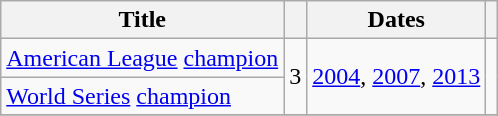<table class="wikitable" margin: 5px; text-align: center;>
<tr>
<th>Title</th>
<th></th>
<th>Dates</th>
<th></th>
</tr>
<tr>
<td><a href='#'>American League</a> <a href='#'>champion</a></td>
<td align="center" rowspan=2>3</td>
<td rowspan=2><a href='#'>2004</a>, <a href='#'>2007</a>, <a href='#'>2013</a></td>
<td rowspan=2></td>
</tr>
<tr>
<td><a href='#'>World Series</a> <a href='#'>champion</a></td>
</tr>
<tr>
</tr>
</table>
